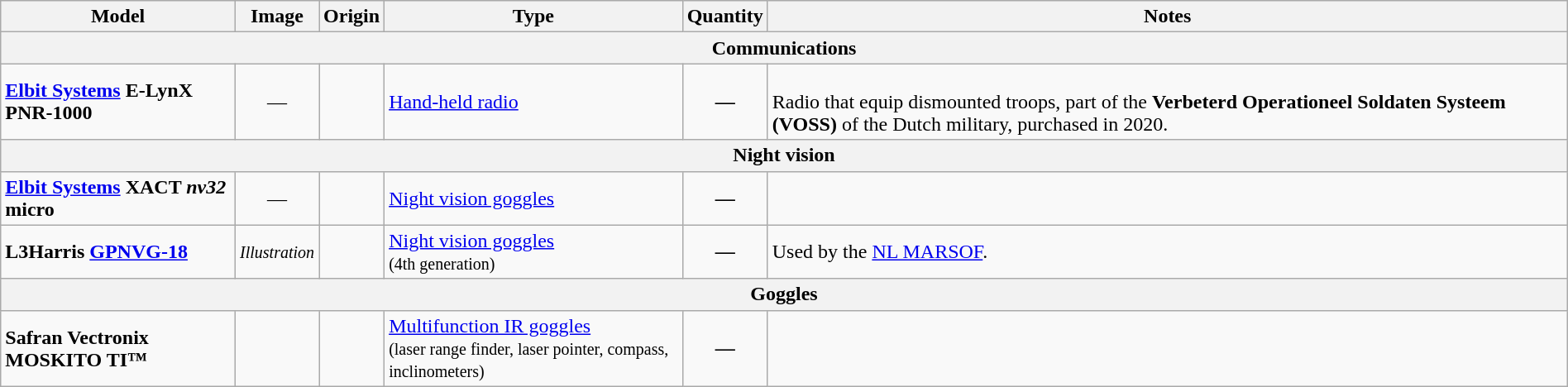<table class="wikitable" style="width:100%;">
<tr>
<th>Model</th>
<th>Image</th>
<th>Origin</th>
<th>Type</th>
<th>Quantity</th>
<th>Notes</th>
</tr>
<tr>
<th colspan="6">Communications</th>
</tr>
<tr>
<td><strong><a href='#'>Elbit Systems</a> E-LynX PNR-1000</strong></td>
<td style="text-align: center;">—</td>
<td><small></small></td>
<td><a href='#'>Hand-held radio</a></td>
<td style="text-align: center;"><strong>—</strong></td>
<td><br>Radio that equip dismounted troops, part of the <strong>Verbeterd Operationeel Soldaten Systeem (VOSS)</strong> of the Dutch military, purchased in 2020.</td>
</tr>
<tr>
<th colspan="6">Night vision</th>
</tr>
<tr>
<td><strong><a href='#'>Elbit Systems</a> XACT <em>nv32</em> micro</strong></td>
<td style="text-align: center;">—</td>
<td><small></small></td>
<td><a href='#'>Night vision goggles</a></td>
<td style="text-align: center;"><strong>—</strong></td>
<td></td>
</tr>
<tr>
<td><strong>L3Harris <a href='#'>GPNVG-18</a></strong></td>
<td style="text-align: center;"><em><small>Illustration</small></em></td>
<td><small></small></td>
<td><a href='#'>Night vision goggles</a><br><small>(4th generation)</small></td>
<td style="text-align: center;"><strong>—</strong></td>
<td>Used by the <a href='#'>NL MARSOF</a>.</td>
</tr>
<tr>
<th colspan="6">Goggles</th>
</tr>
<tr>
<td><strong>Safran Vectronix MOSKITO TI™</strong></td>
<td style="text-align: center;"></td>
<td><small></small></td>
<td><a href='#'>Multifunction IR goggles</a><br><small>(laser range finder, laser pointer, compass, inclinometers)</small></td>
<td style="text-align: center;"><strong>—</strong></td>
<td></td>
</tr>
</table>
